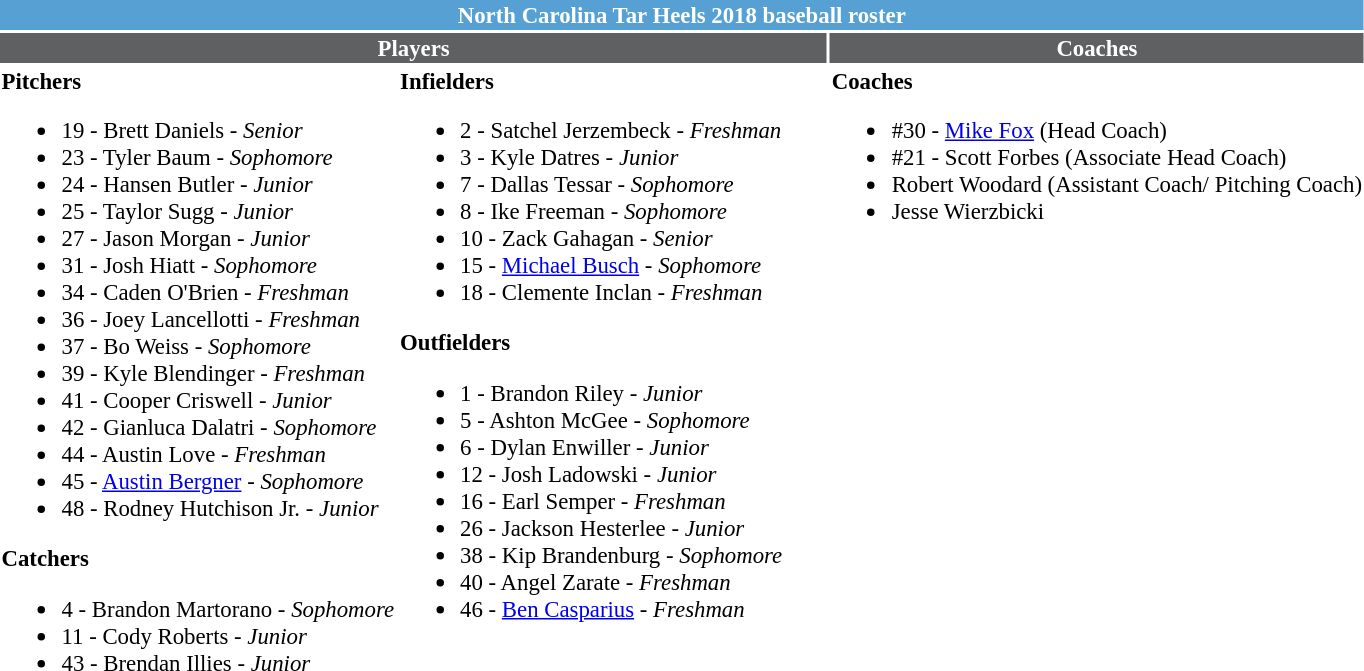<table class="toccolours" style="font-size: 95%;">
<tr>
<th colspan="10" style="background-color: #56A0D3; color: white; text-align: center;">North Carolina Tar Heels 2018 baseball roster</th>
</tr>
<tr>
<td colspan="3" style="background-color: #5e6062; color: white; text-align: center;"><strong>Players</strong></td>
<td colspan="1" style="background-color: #5e6062; color: white; text-align: center;"><strong>Coaches</strong></td>
</tr>
<tr>
<td valign="top"><strong>Pitchers</strong><br><ul><li>19 - Brett Daniels - <em>Senior</em></li><li>23 - Tyler Baum - <em>Sophomore</em></li><li>24 - Hansen Butler -  <em>Junior</em></li><li>25 - Taylor Sugg - <em>Junior</em></li><li>27 - Jason Morgan -  <em>Junior</em></li><li>31 - Josh Hiatt -  <em>Sophomore</em></li><li>34 - Caden O'Brien - <em>Freshman</em></li><li>36 - Joey Lancellotti - <em>Freshman</em></li><li>37 - Bo Weiss - <em>Sophomore</em></li><li>39 - Kyle Blendinger - <em>Freshman</em></li><li>41 - Cooper Criswell - <em>Junior</em></li><li>42 - Gianluca Dalatri - <em>Sophomore</em></li><li>44 - Austin Love - <em>Freshman</em></li><li>45 - <a href='#'>Austin Bergner</a> - <em>Sophomore</em></li><li>48 - Rodney Hutchison Jr. - <em>Junior</em></li></ul><strong>Catchers</strong><ul><li>4 - Brandon Martorano - <em>Sophomore</em></li><li>11 - Cody Roberts - <em>Junior</em></li><li>43 - Brendan Illies - <em>Junior</em></li></ul></td>
<td valign="top"><strong>Infielders</strong><br><ul><li>2 - Satchel Jerzembeck - <em>Freshman</em></li><li>3 - Kyle Datres - <em>Junior</em></li><li>7 - Dallas Tessar -  <em>Sophomore</em></li><li>8 - Ike Freeman - <em>Sophomore</em></li><li>10 - Zack Gahagan - <em>Senior</em></li><li>15 -  <a href='#'>Michael Busch</a> - <em>Sophomore</em></li><li>18 - Clemente Inclan - <em>Freshman</em></li></ul><strong>Outfielders</strong><ul><li>1 - Brandon Riley - <em>Junior</em></li><li>5 - Ashton McGee - <em>Sophomore</em></li><li>6 - Dylan Enwiller - <em>Junior</em></li><li>12 - Josh Ladowski - <em>Junior</em></li><li>16 - Earl Semper - <em>Freshman</em></li><li>26 - Jackson Hesterlee - <em>Junior</em></li><li>38 - Kip Brandenburg - <em>Sophomore</em></li><li>40 - Angel Zarate - <em>Freshman</em></li><li>46 - <a href='#'>Ben Casparius</a> - <em>Freshman</em></li></ul></td>
<td width="25px"></td>
<td valign="top"><strong>Coaches</strong><br><ul><li>#30 - <a href='#'>Mike Fox</a> (Head Coach)</li><li>#21 - Scott Forbes (Associate Head Coach)</li><li>Robert Woodard (Assistant Coach/ Pitching Coach)</li><li>Jesse Wierzbicki</li></ul></td>
</tr>
<tr>
</tr>
</table>
